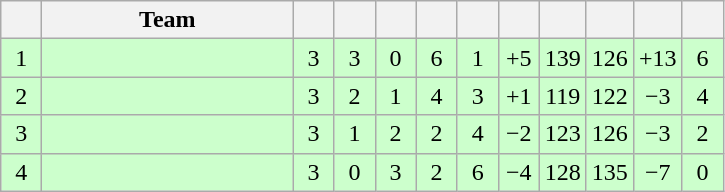<table class=wikitable style="text-align: center;">
<tr>
<th style="width: 20px;"></th>
<th style="width: 160px;">Team</th>
<th style="width: 20px;"></th>
<th style="width: 20px;"></th>
<th style="width: 20px;"></th>
<th style="width: 20px;"></th>
<th style="width: 20px;"></th>
<th style="width: 20px;"></th>
<th style="width: 20px;"></th>
<th style="width: 20px;"></th>
<th style="width: 20px;"></th>
<th style="width: 20px;"></th>
</tr>
<tr style="background: #CCFFCC;">
<td>1</td>
<td style="text-align: left;"></td>
<td>3</td>
<td>3</td>
<td>0</td>
<td>6</td>
<td>1</td>
<td>+5</td>
<td>139</td>
<td>126</td>
<td>+13</td>
<td>6</td>
</tr>
<tr style="background: #CCFFCC;">
<td>2</td>
<td style="text-align: left;"></td>
<td>3</td>
<td>2</td>
<td>1</td>
<td>4</td>
<td>3</td>
<td>+1</td>
<td>119</td>
<td>122</td>
<td>−3</td>
<td>4</td>
</tr>
<tr style="background: #CCFFCC;">
<td>3</td>
<td style="text-align: left;"></td>
<td>3</td>
<td>1</td>
<td>2</td>
<td>2</td>
<td>4</td>
<td>−2</td>
<td>123</td>
<td>126</td>
<td>−3</td>
<td>2</td>
</tr>
<tr style="background: #CCFFCC;">
<td>4</td>
<td style="text-align: left;"></td>
<td>3</td>
<td>0</td>
<td>3</td>
<td>2</td>
<td>6</td>
<td>−4</td>
<td>128</td>
<td>135</td>
<td>−7</td>
<td>0</td>
</tr>
</table>
